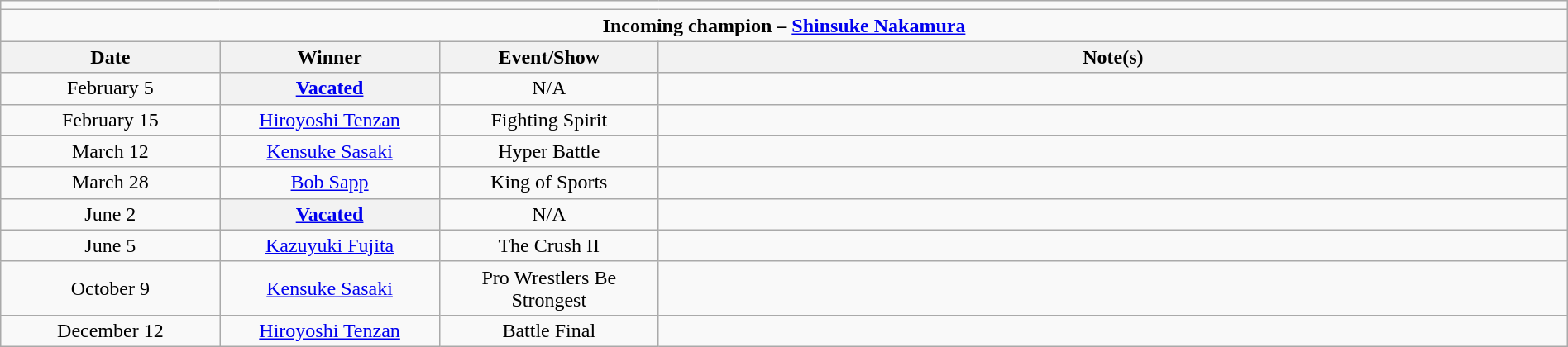<table class="wikitable" style="text-align:center; width:100%;">
<tr>
<td colspan="5"></td>
</tr>
<tr>
<td colspan="5"><strong>Incoming champion – <a href='#'>Shinsuke Nakamura</a></strong></td>
</tr>
<tr>
<th width=14%>Date</th>
<th width=14%>Winner</th>
<th width=14%>Event/Show</th>
<th width=58%>Note(s)</th>
</tr>
<tr>
<td>February 5</td>
<th><a href='#'>Vacated</a></th>
<td>N/A</td>
<td align="left"></td>
</tr>
<tr>
<td>February 15</td>
<td><a href='#'>Hiroyoshi Tenzan</a></td>
<td>Fighting Spirit</td>
<td align="left"></td>
</tr>
<tr>
<td>March 12</td>
<td><a href='#'>Kensuke Sasaki</a></td>
<td>Hyper Battle</td>
<td align="left"></td>
</tr>
<tr>
<td>March 28</td>
<td><a href='#'>Bob Sapp</a></td>
<td>King of Sports</td>
<td align="left"></td>
</tr>
<tr>
<td>June 2</td>
<th><a href='#'>Vacated</a></th>
<td>N/A</td>
<td align="left"></td>
</tr>
<tr>
<td>June 5</td>
<td><a href='#'>Kazuyuki Fujita</a></td>
<td>The Crush II</td>
<td align="left"></td>
</tr>
<tr>
<td>October 9</td>
<td><a href='#'>Kensuke Sasaki</a></td>
<td>Pro Wrestlers Be Strongest</td>
<td align="left"></td>
</tr>
<tr>
<td>December 12</td>
<td><a href='#'>Hiroyoshi Tenzan</a></td>
<td>Battle Final</td>
<td align="left"></td>
</tr>
</table>
